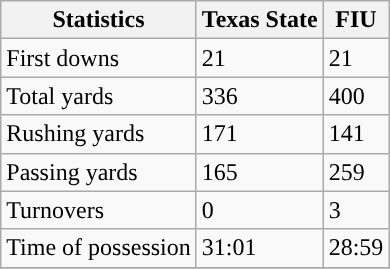<table class="wikitable">
<tr>
<th>Statistics</th>
<th>Texas State</th>
<th>FIU</th>
</tr>
<tr>
<td>First downs</td>
<td>21</td>
<td>21</td>
</tr>
<tr>
<td>Total yards</td>
<td>336</td>
<td>400</td>
</tr>
<tr>
<td>Rushing yards</td>
<td>171</td>
<td>141</td>
</tr>
<tr>
<td>Passing yards</td>
<td>165</td>
<td>259</td>
</tr>
<tr>
<td>Turnovers</td>
<td>0</td>
<td>3</td>
</tr>
<tr>
<td>Time of possession</td>
<td>31:01</td>
<td>28:59</td>
</tr>
<tr>
</tr>
</table>
